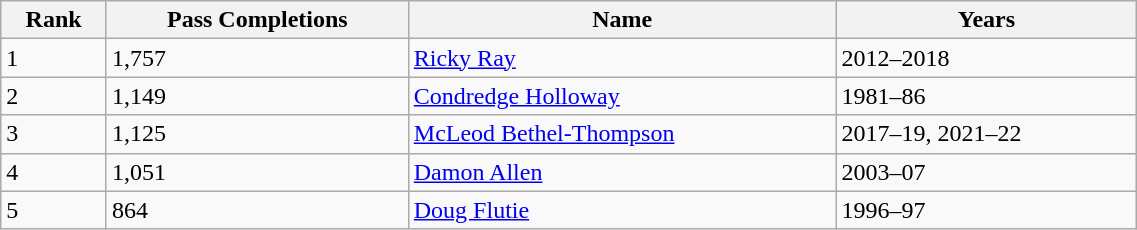<table class="wikitable" style="width:60%; text-align:left; border-collapse:collapse;">
<tr>
<th>Rank</th>
<th>Pass Completions</th>
<th>Name</th>
<th>Years</th>
</tr>
<tr>
<td>1</td>
<td>1,757</td>
<td><a href='#'>Ricky Ray</a></td>
<td>2012–2018</td>
</tr>
<tr>
<td>2</td>
<td>1,149</td>
<td><a href='#'>Condredge Holloway</a></td>
<td>1981–86</td>
</tr>
<tr>
<td>3</td>
<td>1,125</td>
<td><a href='#'>McLeod Bethel-Thompson</a></td>
<td>2017–19, 2021–22</td>
</tr>
<tr>
<td>4</td>
<td>1,051</td>
<td><a href='#'>Damon Allen</a></td>
<td>2003–07</td>
</tr>
<tr>
<td>5</td>
<td>864</td>
<td><a href='#'>Doug Flutie</a></td>
<td>1996–97</td>
</tr>
</table>
